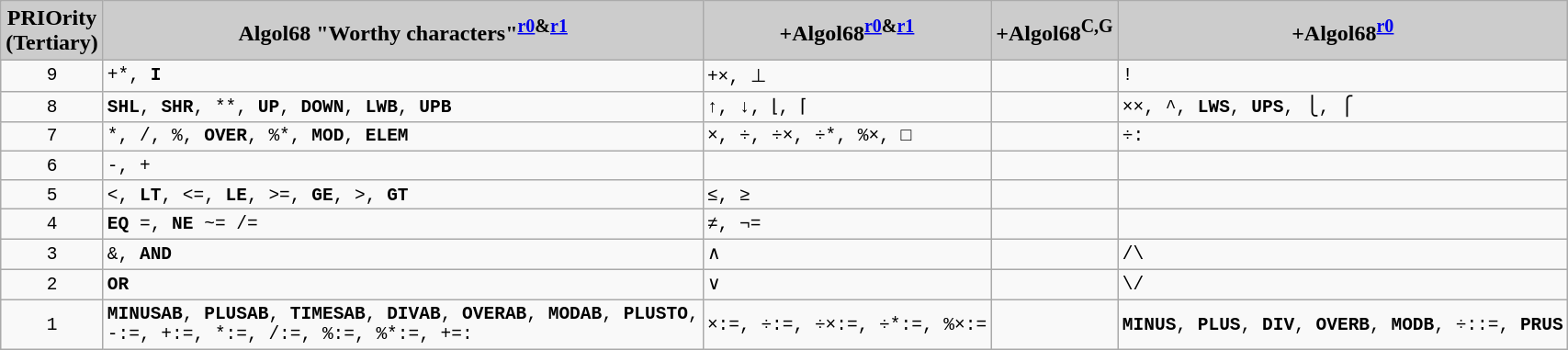<table class="wikitable">
<tr>
<th style="background:#ccc;"><strong>PRIO</strong>rity<br>(Tertiary)</th>
<th style="background:#ccc;">Algol68 "Worthy characters"<sup><a href='#'>r0</a>&<a href='#'>r1</a></sup></th>
<th style="background:#ccc;">+Algol68<sup><a href='#'>r0</a>&<a href='#'>r1</a></sup></th>
<th style="background:#ccc;">+Algol68<sup>C,G</sup></th>
<th style="background:#ccc;">+Algol68<sup><a href='#'>r0</a></sup></th>
</tr>
<tr style="font-family:monospace">
<td ALIGN=CENTER>9</td>
<td>+*, <strong>I</strong></td>
<td>+×, ⊥</td>
<td></td>
<td>!</td>
</tr>
<tr style="font-family:monospace">
<td ALIGN=CENTER>8</td>
<td><strong>SHL</strong>, <strong>SHR</strong>, **,  <strong>UP</strong>, <strong>DOWN</strong>, <strong>LWB</strong>, <strong>UPB</strong></td>
<td>↑, ↓, ⌊, ⌈</td>
<td></td>
<td>××, ^, <strong>LWS</strong>, <strong>UPS</strong>, ⎩, ⎧</td>
</tr>
<tr style="font-family:monospace">
<td ALIGN=CENTER>7</td>
<td>*, /,  %, <strong>OVER</strong>,  %*, <strong>MOD</strong>, <strong>ELEM</strong></td>
<td>×, ÷, ÷×, ÷*, %×, □</td>
<td></td>
<td>÷:</td>
</tr>
<tr style="font-family:monospace">
<td ALIGN=CENTER>6</td>
<td>-, +</td>
<td></td>
<td></td>
<td></td>
</tr>
<tr style="font-family:monospace">
<td ALIGN=CENTER>5</td>
<td><, <strong>LT</strong>, <=, <strong>LE</strong>,  >=, <strong>GE</strong>, >, <strong>GT</strong></td>
<td>≤, ≥</td>
<td></td>
<td></td>
</tr>
<tr style="font-family:monospace">
<td ALIGN=CENTER>4</td>
<td><strong>EQ</strong> =, <strong>NE</strong> ~= /=</td>
<td>≠, ¬=</td>
<td></td>
<td></td>
</tr>
<tr style="font-family:monospace">
<td ALIGN=CENTER>3</td>
<td>&, <strong>AND</strong></td>
<td>∧</td>
<td></td>
<td>/\</td>
</tr>
<tr style="font-family:monospace">
<td ALIGN=CENTER>2</td>
<td><strong>OR</strong></td>
<td>∨</td>
<td></td>
<td>\/</td>
</tr>
<tr style="font-family:monospace">
<td ALIGN=CENTER>1</td>
<td><strong>MINUSAB</strong>, <strong>PLUSAB</strong>, <strong>TIMESAB</strong>, <strong>DIVAB</strong>, <strong>OVERAB</strong>, <strong>MODAB</strong>, <strong>PLUSTO</strong>,<br>-:=, +:=, *:=, /:=, %:=, %*:=, +=:</td>
<td>×:=, ÷:=, ÷×:=,  ÷*:=,  %×:=</td>
<td></td>
<td><strong>MINUS</strong>, <strong>PLUS</strong>, <strong>DIV</strong>, <strong>OVERB</strong>, <strong>MODB</strong>, ÷::=, <strong>PRUS</strong></td>
</tr>
</table>
